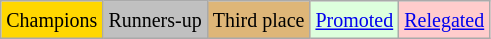<table class="wikitable">
<tr>
<td bgcolor=gold><small>Champions</small></td>
<td bgcolor=silver><small>Runners-up</small></td>
<td bgcolor=#deb678><small>Third place</small></td>
<td bgcolor="#DDFFDD"><small><a href='#'>Promoted</a></small></td>
<td bgcolor="#FFCCCC"><small><a href='#'>Relegated</a></small></td>
</tr>
</table>
